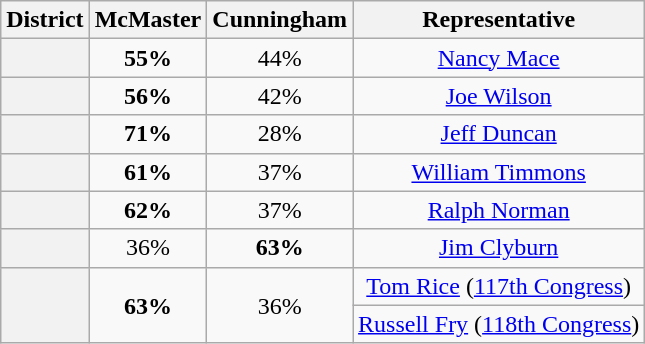<table class=wikitable>
<tr>
<th>District</th>
<th>McMaster</th>
<th>Cunningham</th>
<th>Representative</th>
</tr>
<tr align=center>
<th></th>
<td><strong>55%</strong></td>
<td>44%</td>
<td><a href='#'>Nancy Mace</a></td>
</tr>
<tr align=center>
<th></th>
<td><strong>56%</strong></td>
<td>42%</td>
<td><a href='#'>Joe Wilson</a></td>
</tr>
<tr align=center>
<th></th>
<td><strong>71%</strong></td>
<td>28%</td>
<td><a href='#'>Jeff Duncan</a></td>
</tr>
<tr align=center>
<th></th>
<td><strong>61%</strong></td>
<td>37%</td>
<td><a href='#'>William Timmons</a></td>
</tr>
<tr align=center>
<th></th>
<td><strong>62%</strong></td>
<td>37%</td>
<td><a href='#'>Ralph Norman</a></td>
</tr>
<tr align=center>
<th></th>
<td>36%</td>
<td><strong>63%</strong></td>
<td><a href='#'>Jim Clyburn</a></td>
</tr>
<tr align=center>
<th rowspan=2 ></th>
<td rowspan=2><strong>63%</strong></td>
<td rowspan=2>36%</td>
<td><a href='#'>Tom Rice</a> (<a href='#'>117th Congress</a>)</td>
</tr>
<tr align=center>
<td><a href='#'>Russell Fry</a> (<a href='#'>118th Congress</a>)</td>
</tr>
</table>
